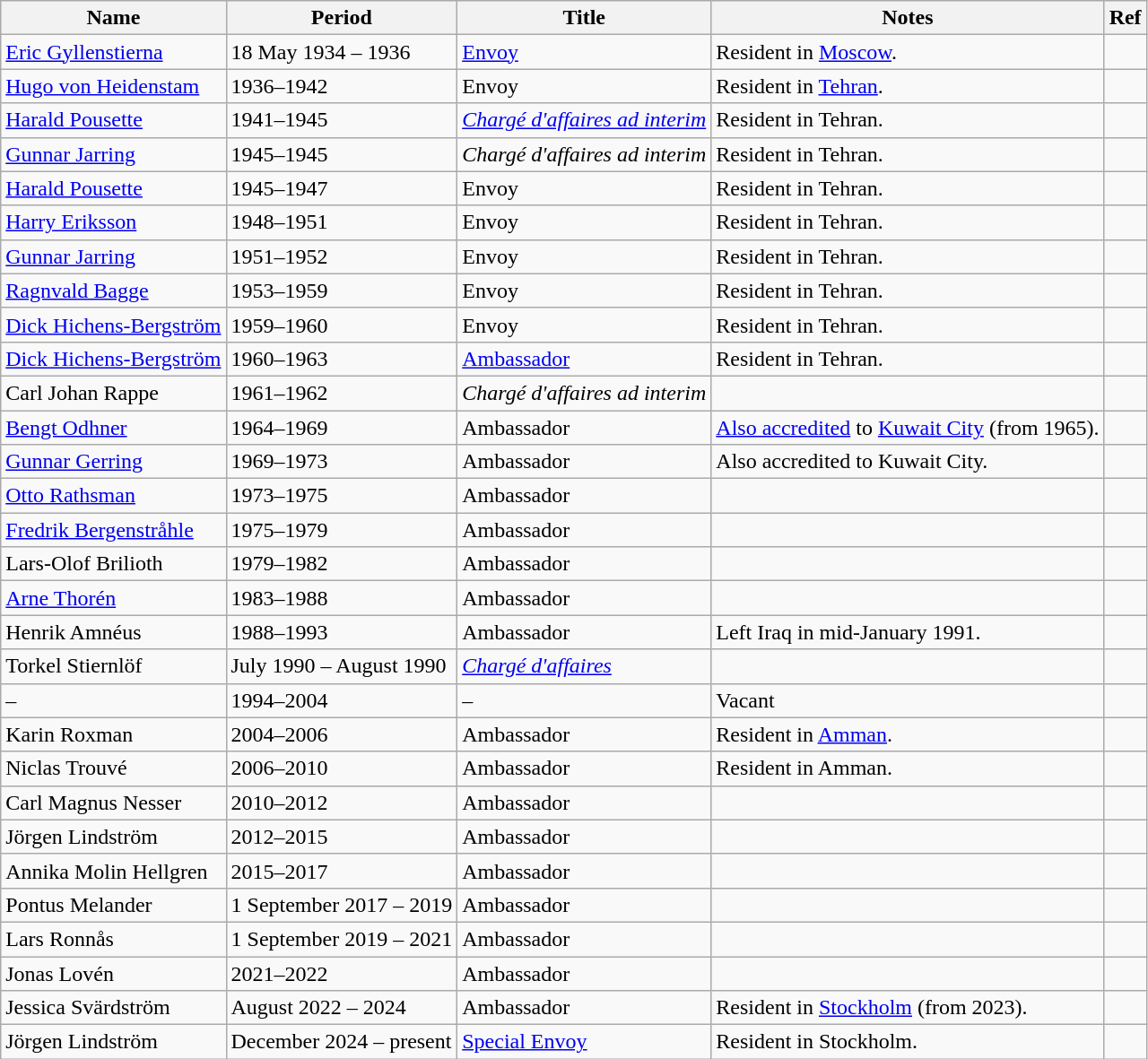<table class="wikitable">
<tr>
<th>Name</th>
<th>Period</th>
<th>Title</th>
<th>Notes</th>
<th>Ref</th>
</tr>
<tr>
<td><a href='#'>Eric Gyllenstierna</a></td>
<td>18 May 1934 – 1936</td>
<td><a href='#'>Envoy</a></td>
<td>Resident in <a href='#'>Moscow</a>.</td>
<td></td>
</tr>
<tr>
<td><a href='#'>Hugo von Heidenstam</a></td>
<td>1936–1942</td>
<td>Envoy</td>
<td>Resident in <a href='#'>Tehran</a>.</td>
<td></td>
</tr>
<tr>
<td><a href='#'>Harald Pousette</a></td>
<td>1941–1945</td>
<td><em><a href='#'>Chargé d'affaires ad interim</a></em></td>
<td>Resident in Tehran.</td>
<td></td>
</tr>
<tr>
<td><a href='#'>Gunnar Jarring</a></td>
<td>1945–1945</td>
<td><em>Chargé d'affaires ad interim</em></td>
<td>Resident in Tehran.</td>
<td></td>
</tr>
<tr>
<td><a href='#'>Harald Pousette</a></td>
<td>1945–1947</td>
<td>Envoy</td>
<td>Resident in Tehran.</td>
<td></td>
</tr>
<tr>
<td><a href='#'>Harry Eriksson</a></td>
<td>1948–1951</td>
<td>Envoy</td>
<td>Resident in Tehran.</td>
<td></td>
</tr>
<tr>
<td><a href='#'>Gunnar Jarring</a></td>
<td>1951–1952</td>
<td>Envoy</td>
<td>Resident in Tehran.</td>
<td></td>
</tr>
<tr>
<td><a href='#'>Ragnvald Bagge</a></td>
<td>1953–1959</td>
<td>Envoy</td>
<td>Resident in Tehran.</td>
<td></td>
</tr>
<tr>
<td><a href='#'>Dick Hichens-Bergström</a></td>
<td>1959–1960</td>
<td>Envoy</td>
<td>Resident in Tehran.</td>
<td></td>
</tr>
<tr>
<td><a href='#'>Dick Hichens-Bergström</a></td>
<td>1960–1963</td>
<td><a href='#'>Ambassador</a></td>
<td>Resident in Tehran.</td>
<td></td>
</tr>
<tr>
<td>Carl Johan Rappe</td>
<td>1961–1962</td>
<td><em>Chargé d'affaires ad interim</em></td>
<td></td>
<td></td>
</tr>
<tr>
<td><a href='#'>Bengt Odhner</a></td>
<td>1964–1969</td>
<td>Ambassador</td>
<td><a href='#'>Also accredited</a> to <a href='#'>Kuwait City</a> (from 1965).</td>
<td></td>
</tr>
<tr>
<td><a href='#'>Gunnar Gerring</a></td>
<td>1969–1973</td>
<td>Ambassador</td>
<td>Also accredited to Kuwait City.</td>
<td></td>
</tr>
<tr>
<td><a href='#'>Otto Rathsman</a></td>
<td>1973–1975</td>
<td>Ambassador</td>
<td></td>
<td></td>
</tr>
<tr>
<td><a href='#'>Fredrik Bergenstråhle</a></td>
<td>1975–1979</td>
<td>Ambassador</td>
<td></td>
<td></td>
</tr>
<tr>
<td>Lars-Olof Brilioth</td>
<td>1979–1982</td>
<td>Ambassador</td>
<td></td>
<td></td>
</tr>
<tr>
<td><a href='#'>Arne Thorén</a></td>
<td>1983–1988</td>
<td>Ambassador</td>
<td></td>
<td></td>
</tr>
<tr>
<td>Henrik Amnéus</td>
<td>1988–1993</td>
<td>Ambassador</td>
<td>Left Iraq in mid-January 1991.</td>
<td></td>
</tr>
<tr>
<td>Torkel Stiernlöf</td>
<td>July 1990 – August 1990</td>
<td><em><a href='#'>Chargé d'affaires</a></em></td>
<td></td>
<td></td>
</tr>
<tr>
<td>–</td>
<td>1994–2004</td>
<td>–</td>
<td>Vacant</td>
<td></td>
</tr>
<tr>
<td>Karin Roxman</td>
<td>2004–2006</td>
<td>Ambassador</td>
<td>Resident in <a href='#'>Amman</a>.</td>
<td></td>
</tr>
<tr>
<td>Niclas Trouvé</td>
<td>2006–2010</td>
<td>Ambassador</td>
<td>Resident in Amman.</td>
<td></td>
</tr>
<tr>
<td>Carl Magnus Nesser</td>
<td>2010–2012</td>
<td>Ambassador</td>
<td></td>
<td></td>
</tr>
<tr>
<td>Jörgen Lindström</td>
<td>2012–2015</td>
<td>Ambassador</td>
<td></td>
<td></td>
</tr>
<tr>
<td>Annika Molin Hellgren</td>
<td>2015–2017</td>
<td>Ambassador</td>
<td></td>
<td></td>
</tr>
<tr>
<td>Pontus Melander</td>
<td>1 September 2017 – 2019</td>
<td>Ambassador</td>
<td></td>
<td></td>
</tr>
<tr>
<td>Lars Ronnås</td>
<td>1 September 2019 – 2021</td>
<td>Ambassador</td>
<td></td>
<td></td>
</tr>
<tr>
<td>Jonas Lovén</td>
<td>2021–2022</td>
<td>Ambassador</td>
<td></td>
<td></td>
</tr>
<tr>
<td>Jessica Svärdström</td>
<td>August 2022 – 2024</td>
<td>Ambassador</td>
<td>Resident in <a href='#'>Stockholm</a> (from 2023).</td>
<td></td>
</tr>
<tr>
<td>Jörgen Lindström</td>
<td>December 2024 – present</td>
<td><a href='#'>Special Envoy</a></td>
<td>Resident in Stockholm.</td>
<td></td>
</tr>
</table>
